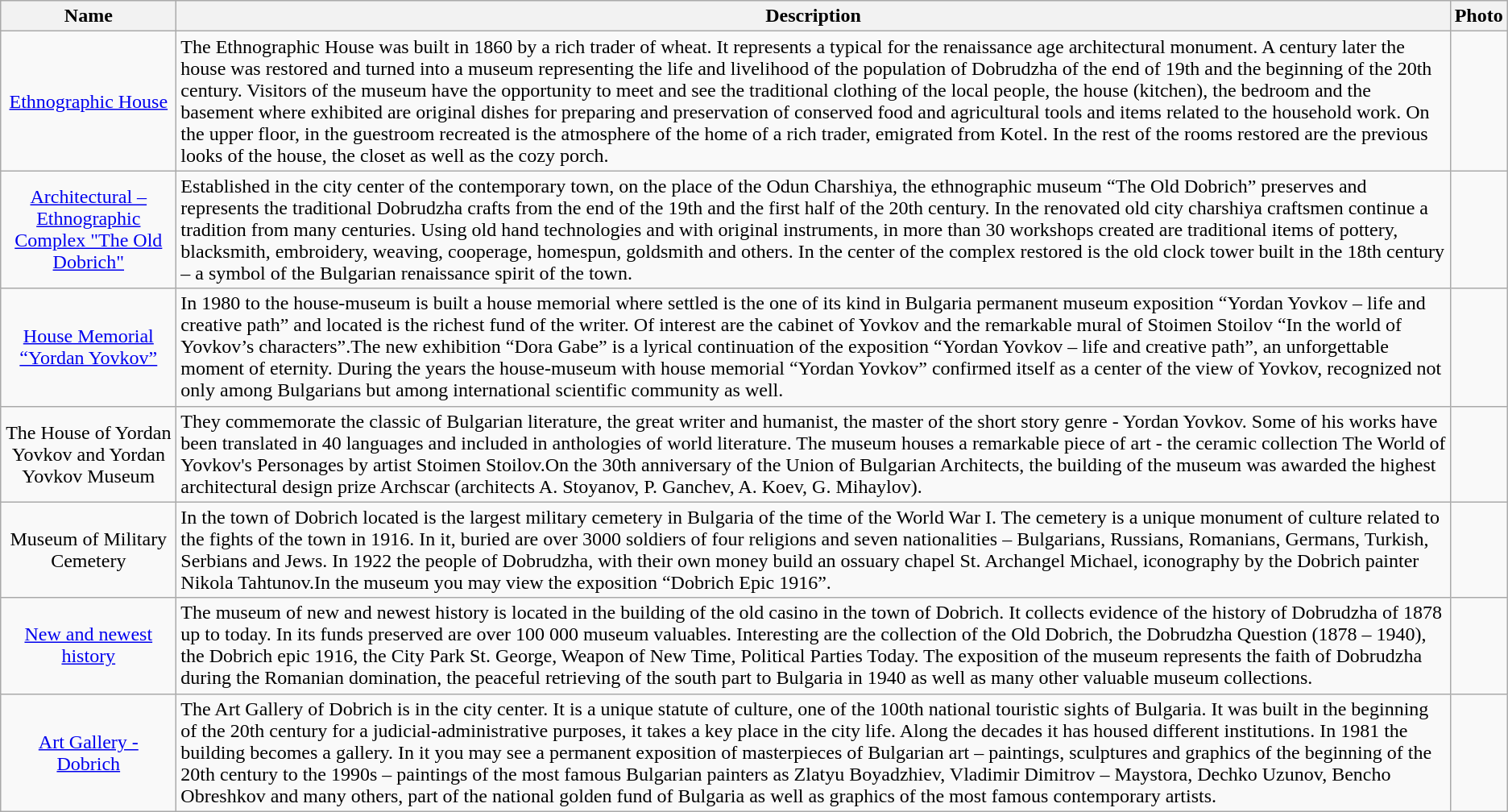<table class="wikitable">
<tr>
<th>Name</th>
<th>Description</th>
<th>Photo</th>
</tr>
<tr>
<td align="center"><a href='#'>Ethnographic House</a></td>
<td>The Ethnographic House was built in 1860 by a rich trader of wheat. It represents a typical for the renaissance age architectural monument. A century later the house was restored and turned into a museum representing the life and livelihood of the population of Dobrudzha of the end of 19th and the beginning of the 20th century. Visitors of the museum have the opportunity to meet and see the traditional clothing of the local people, the house (kitchen), the bedroom and the basement where exhibited are original dishes for preparing and preservation of conserved food and agricultural tools and items related to the household work. On the upper floor, in the guestroom recreated is the atmosphere of the home of a rich trader, emigrated from Kotel. In the rest of the rooms restored are the previous looks of the house, the closet as well as the cozy porch.</td>
<td></td>
</tr>
<tr>
<td align="Center"><a href='#'>Architectural – Ethnographic Complex "The Old Dobrich"</a></td>
<td>Established in the city center of the contemporary town, on the place of the Odun Charshiya, the ethnographic museum “The Old Dobrich” preserves and represents the traditional Dobrudzha crafts from the end of the 19th and the first half of the 20th century. In the renovated old city charshiya craftsmen continue a tradition from many centuries. Using old hand technologies and with original instruments, in more than 30 workshops created are traditional items of pottery, blacksmith, embroidery, weaving, cooperage, homespun, goldsmith and others. In the center of the complex restored is the old clock tower built in the 18th century – a symbol of the Bulgarian renaissance spirit of the town.</td>
<td></td>
</tr>
<tr>
<td align="Center"><a href='#'>House Memorial “Yordan Yovkov”</a></td>
<td>In 1980 to the house-museum is built a house memorial where settled is the one of its kind in Bulgaria permanent museum exposition “Yordan Yovkov – life and creative path” and located is the richest fund of the writer. Of interest are the cabinet of Yovkov and the remarkable mural of Stoimen Stoilov “In the world of Yovkov’s characters”.The new exhibition “Dora Gabe” is a lyrical continuation of the exposition “Yordan Yovkov – life and creative path”, an unforgettable moment of eternity. During the years the house-museum with house memorial “Yordan Yovkov” confirmed itself as a center of the view of Yovkov, recognized not only among Bulgarians but among international scientific community as well.</td>
<td></td>
</tr>
<tr>
<td align="center">The House of Yordan Yovkov and Yordan Yovkov Museum</td>
<td>They commemorate the classic of Bulgarian literature, the great writer and humanist, the master of the short story genre - Yordan Yovkov. Some of his works have been translated in 40 languages and included in anthologies of world literature. The museum houses a remarkable piece of art - the ceramic collection The World of Yovkov's Personages by artist Stoimen Stoilov.On the 30th anniversary of the Union of Bulgarian Architects, the building of the museum was awarded the highest architectural design prize Archscar (architects A. Stoyanov, P. Ganchev, A. Koev, G. Mihaylov).</td>
<td></td>
</tr>
<tr>
<td align="center">Museum of Military Cemetery</td>
<td>In the town of Dobrich located is the largest military cemetery in Bulgaria of the time of the World War I. The cemetery is a unique monument of culture related to the fights of the town in 1916. In it, buried are over 3000 soldiers of four religions and seven nationalities – Bulgarians, Russians, Romanians, Germans, Turkish, Serbians and Jews. In 1922 the people of Dobrudzha, with their own money build an ossuary chapel St. Archangel Michael, iconography by the Dobrich painter Nikola Tahtunov.In the museum you may view the exposition “Dobrich Epic 1916”.</td>
<td></td>
</tr>
<tr>
<td align="center"><a href='#'>New and newest history</a></td>
<td>The museum of new and newest history is located in the building of the old casino in the town of Dobrich. It collects evidence of the history of Dobrudzha of 1878 up to today. In its funds preserved are over 100 000 museum valuables. Interesting are the collection of the Old Dobrich, the Dobrudzha Question (1878 – 1940), the Dobrich epic 1916, the City Park St. George, Weapon of New Time, Political Parties Today. The exposition of the museum represents the faith of Dobrudzha during the Romanian domination, the peaceful retrieving of the south part to Bulgaria in 1940 as well as many other valuable museum collections.</td>
<td></td>
</tr>
<tr>
<td align="center"><a href='#'>Art Gallery - Dobrich</a></td>
<td>The Art Gallery of Dobrich is in the city center. It is a unique statute of culture, one of the 100th national touristic sights of Bulgaria. It was built in the beginning of the 20th century for a judicial-administrative purposes, it takes a key place in the city life. Along the decades it has housed different institutions. In 1981 the building becomes a gallery. In it you may see a permanent exposition of masterpieces of Bulgarian art – paintings, sculptures and graphics of the beginning of the 20th century to the 1990s – paintings of the most famous Bulgarian painters as Zlatyu Boyadzhiev, Vladimir Dimitrov – Maystora, Dechko Uzunov, Bencho Obreshkov and many others, part of the national golden fund of Bulgaria as well as graphics of the most famous contemporary artists.</td>
<td></td>
</tr>
</table>
